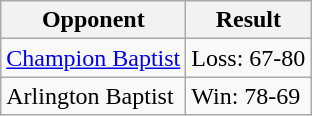<table class="wikitable">
<tr>
<th>Opponent</th>
<th>Result</th>
</tr>
<tr>
<td><a href='#'>Champion Baptist</a></td>
<td>Loss: 67-80</td>
</tr>
<tr>
<td>Arlington Baptist</td>
<td>Win: 78-69</td>
</tr>
</table>
